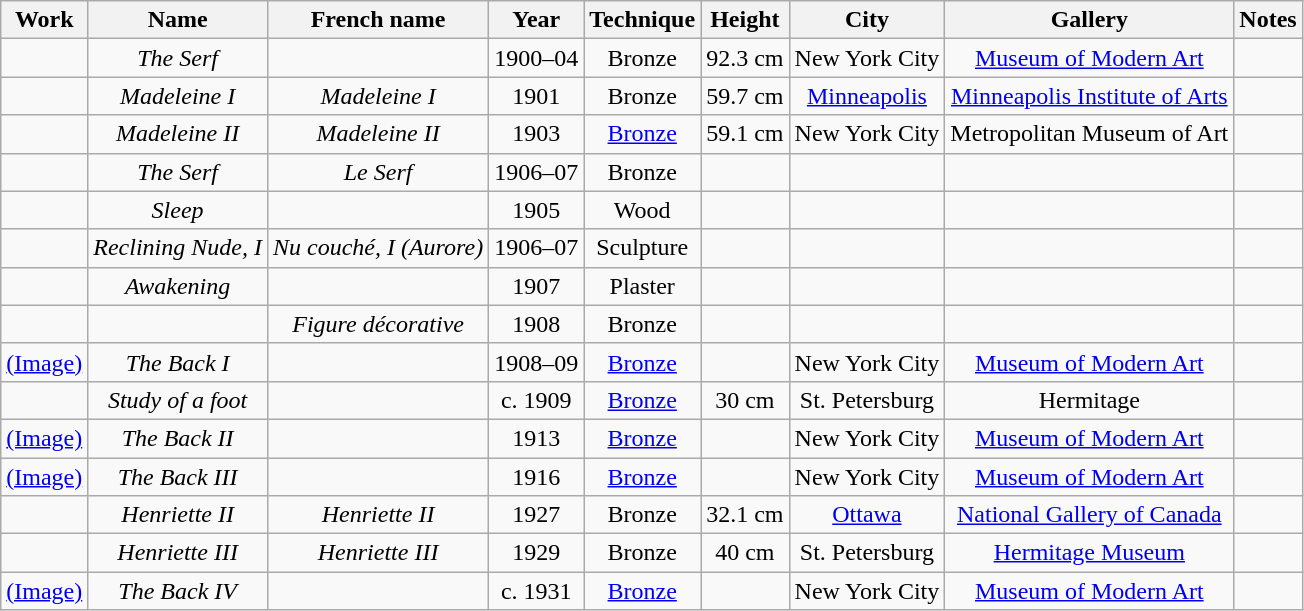<table class="sortable wikitable" style="margin-left:0.5em; text-align:center">
<tr>
<th class="unsortable">Work</th>
<th>Name</th>
<th>French name</th>
<th>Year</th>
<th>Technique</th>
<th>Height</th>
<th>City</th>
<th>Gallery</th>
<th class="unsortable">Notes</th>
</tr>
<tr>
<td></td>
<td><em>The Serf</em></td>
<td></td>
<td>1900–04</td>
<td>Bronze</td>
<td>92.3 cm</td>
<td>New York City</td>
<td><a href='#'>Museum of Modern Art</a></td>
<td></td>
</tr>
<tr>
<td></td>
<td><em>Madeleine I</em></td>
<td><em>Madeleine I</em></td>
<td>1901</td>
<td>Bronze</td>
<td>59.7 cm</td>
<td><a href='#'>Minneapolis</a></td>
<td><a href='#'>Minneapolis Institute of Arts</a></td>
<td></td>
</tr>
<tr>
<td></td>
<td><em>Madeleine II</em></td>
<td><em>Madeleine II</em></td>
<td>1903</td>
<td><a href='#'>Bronze</a></td>
<td>59.1 cm</td>
<td>New York City</td>
<td>Metropolitan Museum of Art</td>
<td></td>
</tr>
<tr>
<td></td>
<td><em>The Serf</em></td>
<td><em>Le Serf</em></td>
<td>1906–07</td>
<td>Bronze</td>
<td></td>
<td></td>
<td></td>
<td></td>
</tr>
<tr>
<td></td>
<td><em>Sleep</em></td>
<td></td>
<td>1905</td>
<td>Wood</td>
<td></td>
<td></td>
<td></td>
<td></td>
</tr>
<tr>
<td></td>
<td><em>Reclining Nude, I</em></td>
<td><em>Nu couché, I (Aurore)</em></td>
<td>1906–07</td>
<td>Sculpture</td>
<td></td>
<td></td>
<td></td>
<td></td>
</tr>
<tr>
<td></td>
<td><em>Awakening</em></td>
<td></td>
<td>1907</td>
<td>Plaster</td>
<td></td>
<td></td>
<td></td>
<td></td>
</tr>
<tr>
<td></td>
<td></td>
<td><em>Figure décorative</em></td>
<td>1908</td>
<td>Bronze</td>
<td></td>
<td></td>
<td></td>
<td></td>
</tr>
<tr>
<td><a href='#'>(Image)</a></td>
<td><em>The Back I</em></td>
<td></td>
<td>1908–09</td>
<td><a href='#'>Bronze</a></td>
<td></td>
<td>New York City</td>
<td><a href='#'>Museum of Modern Art</a></td>
<td></td>
</tr>
<tr>
<td></td>
<td><em>Study of a foot</em></td>
<td></td>
<td>c. 1909</td>
<td><a href='#'>Bronze</a></td>
<td>30 cm</td>
<td>St. Petersburg</td>
<td>Hermitage</td>
<td></td>
</tr>
<tr>
<td><a href='#'>(Image)</a></td>
<td><em>The Back II</em></td>
<td></td>
<td>1913</td>
<td><a href='#'>Bronze</a></td>
<td></td>
<td>New York City</td>
<td><a href='#'>Museum of Modern Art</a></td>
<td></td>
</tr>
<tr>
<td><a href='#'>(Image)</a></td>
<td><em>The Back III</em></td>
<td></td>
<td>1916</td>
<td><a href='#'>Bronze</a></td>
<td></td>
<td>New York City</td>
<td><a href='#'>Museum of Modern Art</a></td>
<td></td>
</tr>
<tr>
<td></td>
<td><em>Henriette II</em></td>
<td><em>Henriette II</em></td>
<td>1927</td>
<td>Bronze</td>
<td>32.1 cm</td>
<td><a href='#'>Ottawa</a></td>
<td><a href='#'>National Gallery of Canada</a></td>
<td></td>
</tr>
<tr>
<td></td>
<td><em>Henriette III</em></td>
<td><em>Henriette III</em></td>
<td>1929</td>
<td>Bronze</td>
<td>40 cm</td>
<td>St. Petersburg</td>
<td><a href='#'>Hermitage Museum</a></td>
<td></td>
</tr>
<tr>
<td><a href='#'>(Image)</a></td>
<td><em>The Back IV</em></td>
<td></td>
<td>c. 1931</td>
<td><a href='#'>Bronze</a></td>
<td></td>
<td>New York City</td>
<td><a href='#'>Museum of Modern Art</a></td>
<td></td>
</tr>
</table>
